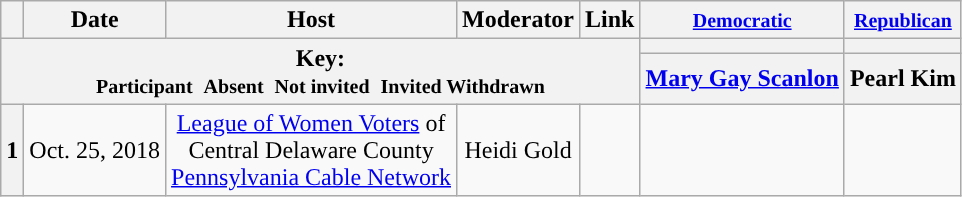<table class="wikitable" style="text-align:center;">
<tr>
<th scope="col"></th>
<th scope="col">Date</th>
<th scope="col">Host</th>
<th scope="col">Moderator</th>
<th scope="col">Link</th>
<th scope="col"><small><a href='#'>Democratic</a></small></th>
<th scope="col"><small><a href='#'>Republican</a></small></th>
</tr>
<tr>
<th colspan="5" rowspan="2">Key:<br> <small>Participant </small>  <small>Absent </small>  <small>Not invited </small>  <small>Invited  Withdrawn</small></th>
<th scope="col" style="background:"></th>
<th scope="col" style="background:"></th>
</tr>
<tr>
<th scope="col"><a href='#'>Mary Gay Scanlon</a></th>
<th scope="col">Pearl Kim</th>
</tr>
<tr>
<th>1</th>
<td style="white-space:nowrap;">Oct. 25, 2018</td>
<td style="white-space:nowrap;"><a href='#'>League of Women Voters</a> of<br>Central Delaware County<br><a href='#'>Pennsylvania Cable Network</a></td>
<td style="white-space:nowrap;">Heidi Gold</td>
<td style="white-space:nowrap;"></td>
<td></td>
<td></td>
</tr>
</table>
